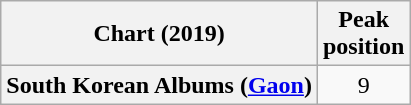<table class="wikitable plainrowheaders" style="text-align:center">
<tr>
<th scope="col">Chart (2019)</th>
<th scope="col">Peak<br>position</th>
</tr>
<tr>
<th scope="row">South Korean Albums (<a href='#'>Gaon</a>)</th>
<td>9</td>
</tr>
</table>
